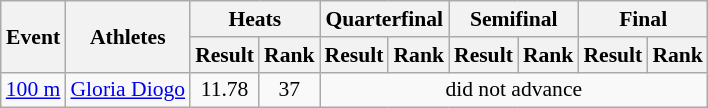<table class="wikitable" border="1" style="font-size:90%">
<tr>
<th rowspan="2">Event</th>
<th rowspan="2">Athletes</th>
<th colspan="2">Heats</th>
<th colspan="2">Quarterfinal</th>
<th colspan="2">Semifinal</th>
<th colspan="2">Final</th>
</tr>
<tr>
<th>Result</th>
<th>Rank</th>
<th>Result</th>
<th>Rank</th>
<th>Result</th>
<th>Rank</th>
<th>Result</th>
<th>Rank</th>
</tr>
<tr>
<td><a href='#'>100 m</a></td>
<td><a href='#'>Gloria Diogo</a></td>
<td align=center>11.78</td>
<td align=center>37</td>
<td align=center colspan=6>did not advance</td>
</tr>
</table>
